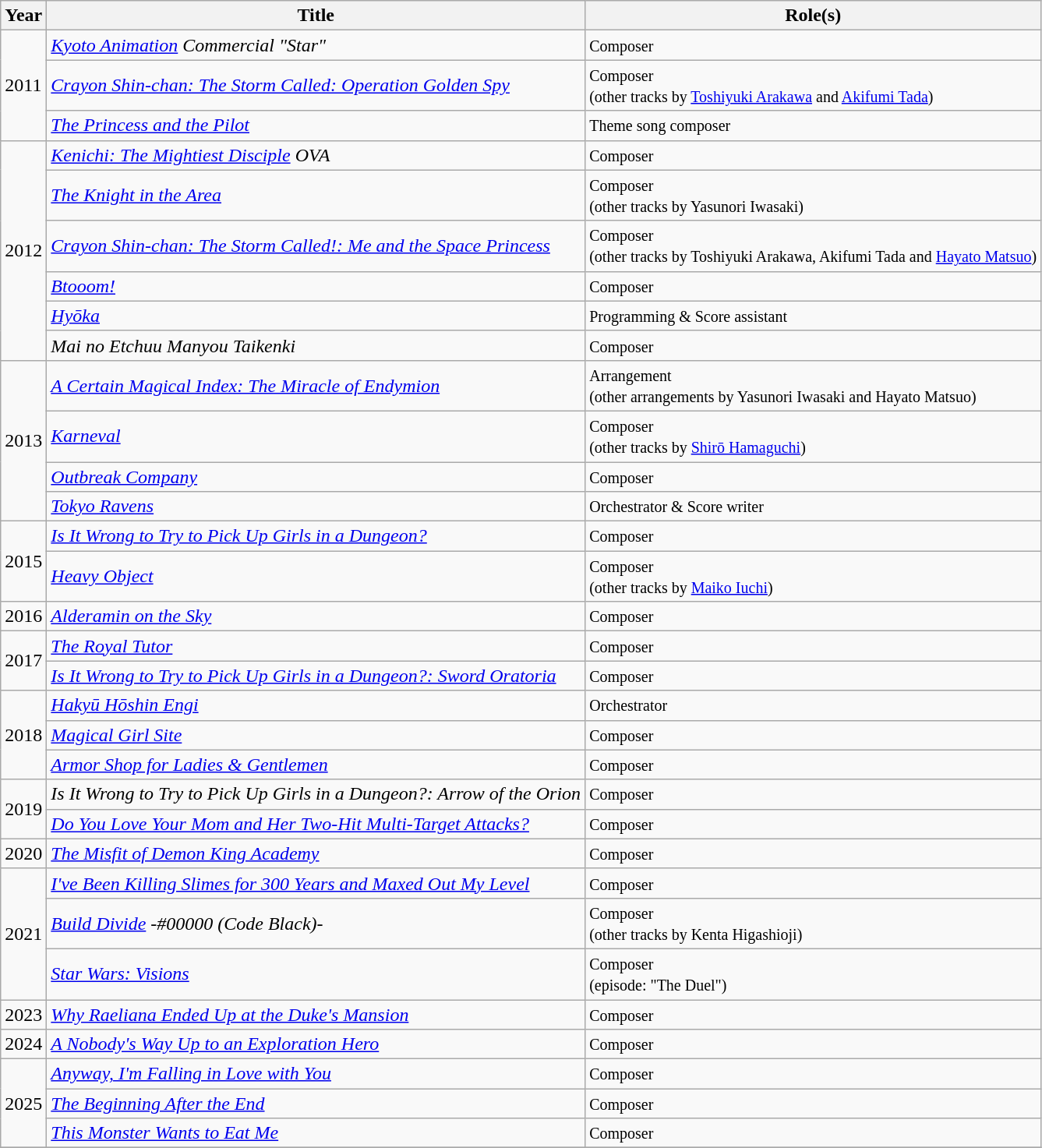<table class="wikitable">
<tr>
<th>Year</th>
<th>Title</th>
<th>Role(s)</th>
</tr>
<tr>
<td rowspan="3">2011</td>
<td><em><a href='#'>Kyoto Animation</a> Commercial "Star"</em></td>
<td><small>Composer</small></td>
</tr>
<tr>
<td><em><a href='#'>Crayon Shin-chan: The Storm Called: Operation Golden Spy</a></em></td>
<td><small>Composer<br>(other tracks by <a href='#'>Toshiyuki Arakawa</a> and <a href='#'>Akifumi Tada</a>)</small></td>
</tr>
<tr>
<td><em><a href='#'>The Princess and the Pilot</a></em></td>
<td><small>Theme song composer</small></td>
</tr>
<tr>
<td rowspan="6">2012</td>
<td><em><a href='#'>Kenichi: The Mightiest Disciple</a> OVA</em></td>
<td><small>Composer</small></td>
</tr>
<tr>
<td><em><a href='#'>The Knight in the Area</a></em></td>
<td><small>Composer<br>(other tracks by Yasunori Iwasaki)</small></td>
</tr>
<tr>
<td><em><a href='#'>Crayon Shin-chan: The Storm Called!: Me and the Space Princess</a></em></td>
<td><small>Composer<br>(other tracks by Toshiyuki Arakawa, Akifumi Tada and <a href='#'>Hayato Matsuo</a>)</small></td>
</tr>
<tr>
<td><em><a href='#'>Btooom!</a></em></td>
<td><small>Composer</small></td>
</tr>
<tr>
<td><em><a href='#'>Hyōka</a></em></td>
<td><small>Programming & Score assistant</small></td>
</tr>
<tr>
<td><em>Mai no Etchuu Manyou Taikenki</em></td>
<td><small>Composer</small></td>
</tr>
<tr>
<td rowspan="4">2013</td>
<td><em><a href='#'>A Certain Magical Index: The Miracle of Endymion</a></em></td>
<td><small>Arrangement<br>(other arrangements by Yasunori Iwasaki and Hayato Matsuo)</small></td>
</tr>
<tr>
<td><em><a href='#'>Karneval</a></em></td>
<td><small>Composer<br>(other tracks by <a href='#'>Shirō Hamaguchi</a>)</small></td>
</tr>
<tr>
<td><em><a href='#'>Outbreak Company</a></em></td>
<td><small>Composer</small></td>
</tr>
<tr>
<td><em><a href='#'>Tokyo Ravens</a></em></td>
<td><small>Orchestrator & Score writer</small></td>
</tr>
<tr>
<td rowspan="2">2015</td>
<td><em><a href='#'>Is It Wrong to Try to Pick Up Girls in a Dungeon?</a></em></td>
<td><small>Composer</small></td>
</tr>
<tr>
<td><em><a href='#'>Heavy Object</a></em></td>
<td><small>Composer<br>(other tracks by <a href='#'>Maiko Iuchi</a>)</small></td>
</tr>
<tr>
<td>2016</td>
<td><em><a href='#'>Alderamin on the Sky</a></em></td>
<td><small>Composer</small></td>
</tr>
<tr>
<td rowspan="2">2017</td>
<td><em><a href='#'>The Royal Tutor</a></em></td>
<td><small>Composer</small></td>
</tr>
<tr>
<td><em><a href='#'>Is It Wrong to Try to Pick Up Girls in a Dungeon?: Sword Oratoria</a></em></td>
<td><small>Composer</small></td>
</tr>
<tr>
<td rowspan="3">2018</td>
<td><em><a href='#'>Hakyū Hōshin Engi</a></em></td>
<td><small>Orchestrator</small></td>
</tr>
<tr>
<td><em><a href='#'>Magical Girl Site</a></em></td>
<td><small>Composer</small></td>
</tr>
<tr>
<td><em><a href='#'>Armor Shop for Ladies & Gentlemen</a></em></td>
<td><small>Composer</small></td>
</tr>
<tr>
<td rowspan="2">2019</td>
<td><em>Is It Wrong to Try to Pick Up Girls in a Dungeon?: Arrow of the Orion</em></td>
<td><small>Composer</small></td>
</tr>
<tr>
<td><em><a href='#'>Do You Love Your Mom and Her Two-Hit Multi-Target Attacks?</a></em></td>
<td><small>Composer</small></td>
</tr>
<tr>
<td rowspan="1">2020</td>
<td><em><a href='#'>The Misfit of Demon King Academy</a></em></td>
<td><small>Composer</small></td>
</tr>
<tr>
<td rowspan="3">2021</td>
<td><em><a href='#'>I've Been Killing Slimes for 300 Years and Maxed Out My Level</a></em></td>
<td><small>Composer</small></td>
</tr>
<tr>
<td><em><a href='#'>Build Divide</a> -#00000 (Code Black)-</em></td>
<td><small>Composer<br>(other tracks by Kenta Higashioji)</small></td>
</tr>
<tr>
<td><em><a href='#'>Star Wars: Visions</a></em></td>
<td><small>Composer<br>(episode: "The Duel")</small></td>
</tr>
<tr>
<td rowspan="1">2023</td>
<td><em><a href='#'>Why Raeliana Ended Up at the Duke's Mansion</a></em></td>
<td><small>Composer</small></td>
</tr>
<tr>
<td rowspan="1">2024</td>
<td><em><a href='#'>A Nobody's Way Up to an Exploration Hero</a></em></td>
<td><small>Composer</small></td>
</tr>
<tr>
<td rowspan="3">2025</td>
<td><em><a href='#'>Anyway, I'm Falling in Love with You</a></em></td>
<td><small>Composer</small></td>
</tr>
<tr>
<td><em><a href='#'>The Beginning After the End</a></em></td>
<td><small>Composer</small></td>
</tr>
<tr>
<td><em><a href='#'>This Monster Wants to Eat Me</a></em></td>
<td><small>Composer</small></td>
</tr>
<tr>
</tr>
</table>
